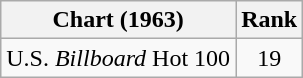<table class="wikitable">
<tr>
<th align="left">Chart (1963)</th>
<th style="text-align:center;">Rank</th>
</tr>
<tr>
<td>U.S. <em>Billboard</em> Hot 100</td>
<td style="text-align:center;">19</td>
</tr>
</table>
